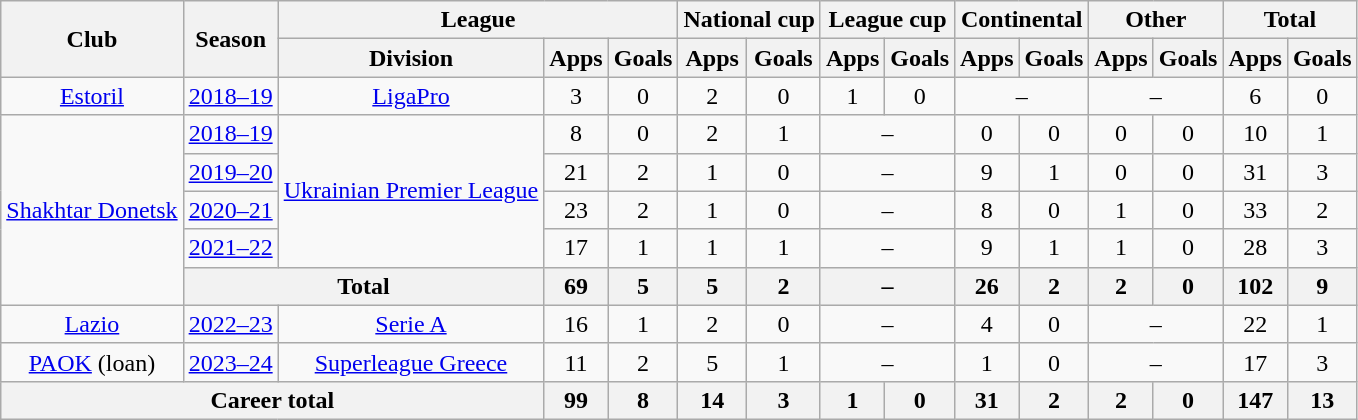<table class="wikitable" style="text-align:center">
<tr>
<th rowspan="2">Club</th>
<th rowspan="2">Season</th>
<th colspan="3">League</th>
<th colspan="2">National cup</th>
<th colspan="2">League cup</th>
<th colspan="2">Continental</th>
<th colspan="2">Other</th>
<th colspan="2">Total</th>
</tr>
<tr>
<th>Division</th>
<th>Apps</th>
<th>Goals</th>
<th>Apps</th>
<th>Goals</th>
<th>Apps</th>
<th>Goals</th>
<th>Apps</th>
<th>Goals</th>
<th>Apps</th>
<th>Goals</th>
<th>Apps</th>
<th>Goals</th>
</tr>
<tr>
<td><a href='#'>Estoril</a></td>
<td><a href='#'>2018–19</a></td>
<td><a href='#'>LigaPro</a></td>
<td>3</td>
<td>0</td>
<td>2</td>
<td>0</td>
<td>1</td>
<td>0</td>
<td colspan="2">–</td>
<td colspan="2">–</td>
<td>6</td>
<td>0</td>
</tr>
<tr>
<td rowspan="5"><a href='#'>Shakhtar Donetsk</a></td>
<td><a href='#'>2018–19</a></td>
<td rowspan="4"><a href='#'>Ukrainian Premier League</a></td>
<td>8</td>
<td>0</td>
<td>2</td>
<td>1</td>
<td colspan="2">–</td>
<td>0</td>
<td>0</td>
<td>0</td>
<td>0</td>
<td>10</td>
<td>1</td>
</tr>
<tr>
<td><a href='#'>2019–20</a></td>
<td>21</td>
<td>2</td>
<td>1</td>
<td>0</td>
<td colspan="2">–</td>
<td>9</td>
<td>1</td>
<td>0</td>
<td>0</td>
<td>31</td>
<td>3</td>
</tr>
<tr>
<td><a href='#'>2020–21</a></td>
<td>23</td>
<td>2</td>
<td>1</td>
<td>0</td>
<td colspan="2">–</td>
<td>8</td>
<td>0</td>
<td>1</td>
<td>0</td>
<td>33</td>
<td>2</td>
</tr>
<tr>
<td><a href='#'>2021–22</a></td>
<td>17</td>
<td>1</td>
<td>1</td>
<td>1</td>
<td colspan="2">–</td>
<td>9</td>
<td>1</td>
<td>1</td>
<td>0</td>
<td>28</td>
<td>3</td>
</tr>
<tr>
<th colspan="2">Total</th>
<th>69</th>
<th>5</th>
<th>5</th>
<th>2</th>
<th colspan="2">–</th>
<th>26</th>
<th>2</th>
<th>2</th>
<th>0</th>
<th>102</th>
<th>9</th>
</tr>
<tr>
<td><a href='#'>Lazio</a></td>
<td><a href='#'>2022–23</a></td>
<td><a href='#'>Serie A</a></td>
<td>16</td>
<td>1</td>
<td>2</td>
<td>0</td>
<td colspan="2">–</td>
<td>4</td>
<td>0</td>
<td colspan="2">–</td>
<td>22</td>
<td>1</td>
</tr>
<tr>
<td><a href='#'>PAOK</a> (loan)</td>
<td><a href='#'>2023–24</a></td>
<td><a href='#'>Superleague Greece</a></td>
<td>11</td>
<td>2</td>
<td>5</td>
<td>1</td>
<td colspan="2">–</td>
<td>1</td>
<td>0</td>
<td colspan="2">–</td>
<td>17</td>
<td>3</td>
</tr>
<tr>
<th colspan="3">Career total</th>
<th>99</th>
<th>8</th>
<th>14</th>
<th>3</th>
<th>1</th>
<th>0</th>
<th>31</th>
<th>2</th>
<th>2</th>
<th>0</th>
<th>147</th>
<th>13</th>
</tr>
</table>
